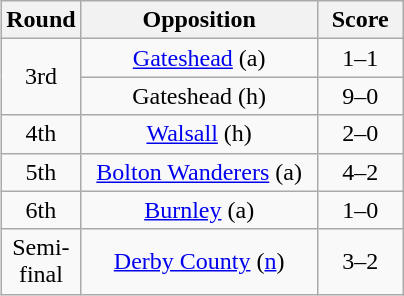<table class="wikitable" style="text-align:center;margin-left:1em;float:right">
<tr>
<th width="25">Round</th>
<th width="150">Opposition</th>
<th width="50">Score</th>
</tr>
<tr>
<td rowspan="2">3rd</td>
<td><a href='#'>Gateshead</a> (a)</td>
<td>1–1</td>
</tr>
<tr>
<td>Gateshead (h)</td>
<td>9–0</td>
</tr>
<tr>
<td>4th</td>
<td><a href='#'>Walsall</a> (h)</td>
<td>2–0</td>
</tr>
<tr>
<td>5th</td>
<td><a href='#'>Bolton Wanderers</a> (a)</td>
<td>4–2</td>
</tr>
<tr>
<td>6th</td>
<td><a href='#'>Burnley</a> (a)</td>
<td>1–0</td>
</tr>
<tr>
<td>Semi-final</td>
<td><a href='#'>Derby County</a> (<a href='#'>n</a>)</td>
<td>3–2</td>
</tr>
</table>
